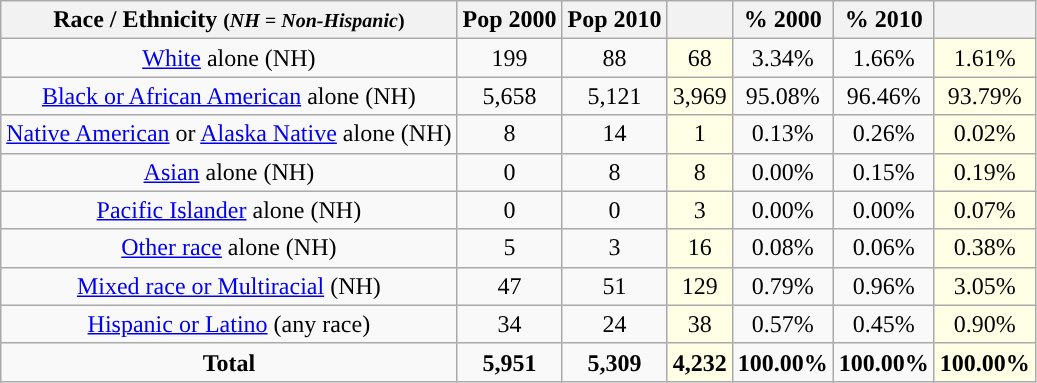<table class="wikitable" style="text-align:center;">
<tr>
<th>Race / Ethnicity <small>(<em>NH = Non-Hispanic</em>)</small></th>
<th>Pop 2000</th>
<th>Pop 2010</th>
<th></th>
<th>% 2000</th>
<th>% 2010</th>
<th></th>
</tr>
<tr>
<td><a href='#'>White</a> alone (NH)</td>
<td>199</td>
<td>88</td>
<td style='background: #ffffe6;'>68</td>
<td>3.34%</td>
<td>1.66%</td>
<td style='background: #ffffe6;'>1.61%</td>
</tr>
<tr>
<td><a href='#'>Black or African American</a> alone (NH)</td>
<td>5,658</td>
<td>5,121</td>
<td style='background: #ffffe6;'>3,969</td>
<td>95.08%</td>
<td>96.46%</td>
<td style='background: #ffffe6;'>93.79%</td>
</tr>
<tr>
<td><a href='#'>Native American</a> or <a href='#'>Alaska Native</a> alone (NH)</td>
<td>8</td>
<td>14</td>
<td style='background: #ffffe6;'>1</td>
<td>0.13%</td>
<td>0.26%</td>
<td style='background: #ffffe6;'>0.02%</td>
</tr>
<tr>
<td><a href='#'>Asian</a> alone (NH)</td>
<td>0</td>
<td>8</td>
<td style='background: #ffffe6;'>8</td>
<td>0.00%</td>
<td>0.15%</td>
<td style='background: #ffffe6;'>0.19%</td>
</tr>
<tr>
<td><a href='#'>Pacific Islander</a> alone (NH)</td>
<td>0</td>
<td>0</td>
<td style='background: #ffffe6;'>3</td>
<td>0.00%</td>
<td>0.00%</td>
<td style='background: #ffffe6;'>0.07%</td>
</tr>
<tr>
<td><a href='#'>Other race</a> alone (NH)</td>
<td>5</td>
<td>3</td>
<td style='background: #ffffe6;'>16</td>
<td>0.08%</td>
<td>0.06%</td>
<td style='background: #ffffe6;'>0.38%</td>
</tr>
<tr>
<td><a href='#'>Mixed race or Multiracial</a> (NH)</td>
<td>47</td>
<td>51</td>
<td style='background: #ffffe6;'>129</td>
<td>0.79%</td>
<td>0.96%</td>
<td style='background: #ffffe6;'>3.05%</td>
</tr>
<tr>
<td><a href='#'>Hispanic or Latino</a> (any race)</td>
<td>34</td>
<td>24</td>
<td style='background: #ffffe6;'>38</td>
<td>0.57%</td>
<td>0.45%</td>
<td style='background: #ffffe6;'>0.90%</td>
</tr>
<tr>
<td><strong>Total</strong></td>
<td><strong>5,951</strong></td>
<td><strong>5,309</strong></td>
<td style='background: #ffffe6;'><strong>4,232</strong></td>
<td><strong>100.00%</strong></td>
<td><strong>100.00%</strong></td>
<td style='background: #ffffe6;'><strong>100.00%</strong></td>
</tr>
</table>
